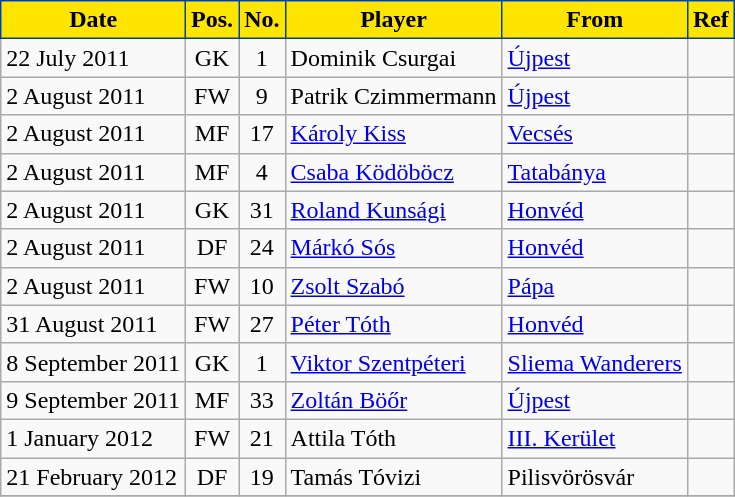<table class="wikitable plainrowheaders sortable">
<tr>
<th style="background-color:#FDE500;color:black;border:1px solid #004292">Date</th>
<th style="background-color:#FDE500;color:black;border:1px solid #004292">Pos.</th>
<th style="background-color:#FDE500;color:black;border:1px solid #004292">No.</th>
<th style="background-color:#FDE500;color:black;border:1px solid #004292">Player</th>
<th style="background-color:#FDE500;color:black;border:1px solid #004292">From</th>
<th style="background-color:#FDE500;color:black;border:1px solid #004292">Ref</th>
</tr>
<tr>
<td>22 July 2011</td>
<td style="text-align:center;">GK</td>
<td style="text-align:center;">1</td>
<td style="text-align:left;"> Dominik Csurgai</td>
<td style="text-align:left;"><a href='#'>Újpest</a></td>
<td></td>
</tr>
<tr>
<td>2 August 2011</td>
<td style="text-align:center;">FW</td>
<td style="text-align:center;">9</td>
<td style="text-align:left;"> Patrik Czimmermann</td>
<td style="text-align:left;"><a href='#'>Újpest</a></td>
<td></td>
</tr>
<tr>
<td>2 August 2011</td>
<td style="text-align:center;">MF</td>
<td style="text-align:center;">17</td>
<td style="text-align:left;"> <a href='#'>Károly Kiss</a></td>
<td style="text-align:left;"><a href='#'>Vecsés</a></td>
<td></td>
</tr>
<tr>
<td>2 August 2011</td>
<td style="text-align:center;">MF</td>
<td style="text-align:center;">4</td>
<td style="text-align:left;"> <a href='#'>Csaba Ködöböcz</a></td>
<td style="text-align:left;"><a href='#'>Tatabánya</a></td>
<td></td>
</tr>
<tr>
<td>2 August 2011</td>
<td style="text-align:center;">GK</td>
<td style="text-align:center;">31</td>
<td style="text-align:left;"> <a href='#'>Roland Kunsági</a></td>
<td style="text-align:left;"><a href='#'>Honvéd</a></td>
<td></td>
</tr>
<tr>
<td>2 August 2011</td>
<td style="text-align:center;">DF</td>
<td style="text-align:center;">24</td>
<td style="text-align:left;"> <a href='#'>Márkó Sós</a></td>
<td style="text-align:left;"><a href='#'>Honvéd</a></td>
<td></td>
</tr>
<tr>
<td>2 August 2011</td>
<td style="text-align:center;">FW</td>
<td style="text-align:center;">10</td>
<td style="text-align:left;"> <a href='#'>Zsolt Szabó</a></td>
<td style="text-align:left;"><a href='#'>Pápa</a></td>
<td></td>
</tr>
<tr>
<td>31 August 2011</td>
<td style="text-align:center;">FW</td>
<td style="text-align:center;">27</td>
<td style="text-align:left;"> <a href='#'>Péter Tóth</a></td>
<td style="text-align:left;"><a href='#'>Honvéd</a></td>
<td></td>
</tr>
<tr>
<td>8 September 2011</td>
<td style="text-align:center;">GK</td>
<td style="text-align:center;">1</td>
<td style="text-align:left;"> <a href='#'>Viktor Szentpéteri</a></td>
<td style="text-align:left;"> <a href='#'>Sliema Wanderers</a></td>
<td></td>
</tr>
<tr>
<td>9 September 2011</td>
<td style="text-align:center;">MF</td>
<td style="text-align:center;">33</td>
<td style="text-align:left;"> <a href='#'>Zoltán Böőr</a></td>
<td style="text-align:left;"><a href='#'>Újpest</a></td>
<td></td>
</tr>
<tr>
<td>1 January 2012</td>
<td style="text-align:center;">FW</td>
<td style="text-align:center;">21</td>
<td style="text-align:left;"> Attila Tóth</td>
<td style="text-align:left;"><a href='#'>III. Kerület</a></td>
<td></td>
</tr>
<tr>
<td>21 February 2012</td>
<td style="text-align:center;">DF</td>
<td style="text-align:center;">19</td>
<td style="text-align:left;"> Tamás Tóvizi</td>
<td style="text-align:left;">Pilisvörösvár</td>
<td></td>
</tr>
<tr>
</tr>
</table>
